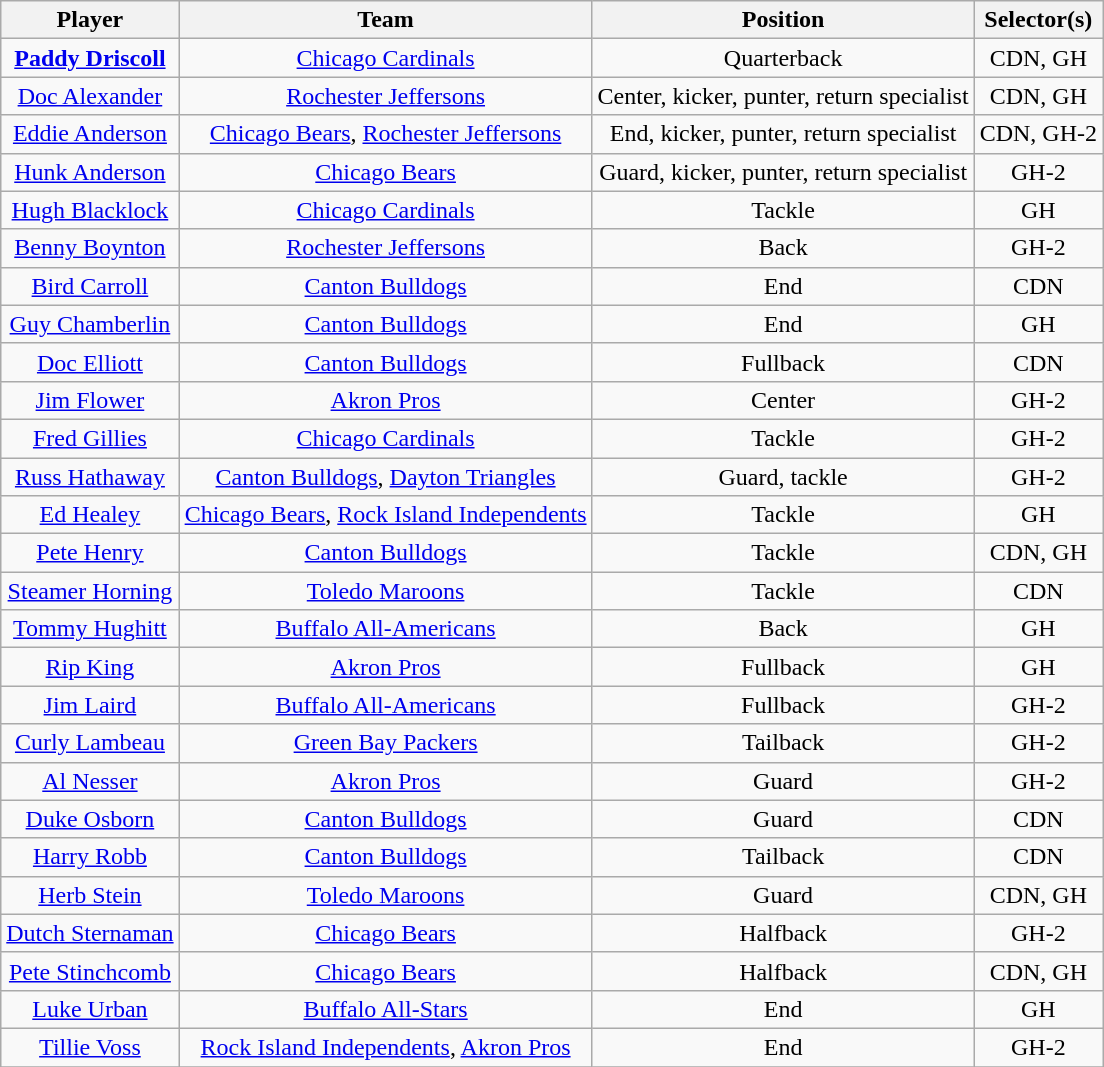<table class="wikitable" style="text-align:center;">
<tr>
<th>Player</th>
<th>Team</th>
<th>Position</th>
<th>Selector(s)</th>
</tr>
<tr>
<td><strong><a href='#'>Paddy Driscoll</a></strong></td>
<td><a href='#'>Chicago Cardinals</a></td>
<td>Quarterback</td>
<td>CDN, GH</td>
</tr>
<tr>
<td><a href='#'>Doc Alexander</a></td>
<td><a href='#'>Rochester Jeffersons</a></td>
<td>Center, kicker, punter, return specialist</td>
<td>CDN, GH</td>
</tr>
<tr>
<td><a href='#'>Eddie Anderson</a></td>
<td><a href='#'>Chicago Bears</a>, <a href='#'>Rochester Jeffersons</a></td>
<td>End, kicker, punter, return specialist</td>
<td>CDN, GH-2</td>
</tr>
<tr>
<td><a href='#'>Hunk Anderson</a></td>
<td><a href='#'>Chicago Bears</a></td>
<td>Guard, kicker, punter, return specialist</td>
<td>GH-2</td>
</tr>
<tr>
<td><a href='#'>Hugh Blacklock</a></td>
<td><a href='#'>Chicago Cardinals</a></td>
<td>Tackle</td>
<td>GH</td>
</tr>
<tr>
<td><a href='#'>Benny Boynton</a></td>
<td><a href='#'>Rochester Jeffersons</a></td>
<td>Back</td>
<td>GH-2</td>
</tr>
<tr>
<td><a href='#'>Bird Carroll</a></td>
<td><a href='#'>Canton Bulldogs</a></td>
<td>End</td>
<td>CDN</td>
</tr>
<tr>
<td><a href='#'>Guy Chamberlin</a></td>
<td><a href='#'>Canton Bulldogs</a></td>
<td>End</td>
<td>GH</td>
</tr>
<tr>
<td><a href='#'>Doc Elliott</a></td>
<td><a href='#'>Canton Bulldogs</a></td>
<td>Fullback</td>
<td>CDN</td>
</tr>
<tr>
<td><a href='#'>Jim Flower</a></td>
<td><a href='#'>Akron Pros</a></td>
<td>Center</td>
<td>GH-2</td>
</tr>
<tr>
<td><a href='#'>Fred Gillies</a></td>
<td><a href='#'>Chicago Cardinals</a></td>
<td>Tackle</td>
<td>GH-2</td>
</tr>
<tr>
<td><a href='#'>Russ Hathaway</a></td>
<td><a href='#'>Canton Bulldogs</a>, <a href='#'>Dayton Triangles</a></td>
<td>Guard, tackle</td>
<td>GH-2</td>
</tr>
<tr>
<td><a href='#'>Ed Healey</a></td>
<td><a href='#'>Chicago Bears</a>, <a href='#'>Rock Island Independents</a></td>
<td>Tackle</td>
<td>GH</td>
</tr>
<tr>
<td><a href='#'>Pete Henry</a></td>
<td><a href='#'>Canton Bulldogs</a></td>
<td>Tackle</td>
<td>CDN, GH</td>
</tr>
<tr>
<td><a href='#'>Steamer Horning</a></td>
<td><a href='#'>Toledo Maroons</a></td>
<td>Tackle</td>
<td>CDN</td>
</tr>
<tr>
<td><a href='#'>Tommy Hughitt</a></td>
<td><a href='#'>Buffalo All-Americans</a></td>
<td>Back</td>
<td>GH</td>
</tr>
<tr>
<td><a href='#'>Rip King</a></td>
<td><a href='#'>Akron Pros</a></td>
<td>Fullback</td>
<td>GH</td>
</tr>
<tr>
<td><a href='#'>Jim Laird</a></td>
<td><a href='#'>Buffalo All-Americans</a></td>
<td>Fullback</td>
<td>GH-2</td>
</tr>
<tr>
<td><a href='#'>Curly Lambeau</a></td>
<td><a href='#'>Green Bay Packers</a></td>
<td>Tailback</td>
<td>GH-2</td>
</tr>
<tr>
<td><a href='#'>Al Nesser</a></td>
<td><a href='#'>Akron Pros</a></td>
<td>Guard</td>
<td>GH-2</td>
</tr>
<tr>
<td><a href='#'>Duke Osborn</a></td>
<td><a href='#'>Canton Bulldogs</a></td>
<td>Guard</td>
<td>CDN</td>
</tr>
<tr>
<td><a href='#'>Harry Robb</a></td>
<td><a href='#'>Canton Bulldogs</a></td>
<td>Tailback</td>
<td>CDN</td>
</tr>
<tr>
<td><a href='#'>Herb Stein</a></td>
<td><a href='#'>Toledo Maroons</a></td>
<td>Guard</td>
<td>CDN, GH</td>
</tr>
<tr>
<td><a href='#'>Dutch Sternaman</a></td>
<td><a href='#'>Chicago Bears</a></td>
<td>Halfback</td>
<td>GH-2</td>
</tr>
<tr>
<td><a href='#'>Pete Stinchcomb</a></td>
<td><a href='#'>Chicago Bears</a></td>
<td>Halfback</td>
<td>CDN, GH</td>
</tr>
<tr>
<td><a href='#'>Luke Urban</a></td>
<td><a href='#'>Buffalo All-Stars</a></td>
<td>End</td>
<td>GH</td>
</tr>
<tr>
<td><a href='#'>Tillie Voss</a></td>
<td><a href='#'>Rock Island Independents</a>, <a href='#'>Akron Pros</a></td>
<td>End</td>
<td>GH-2</td>
</tr>
<tr>
</tr>
</table>
